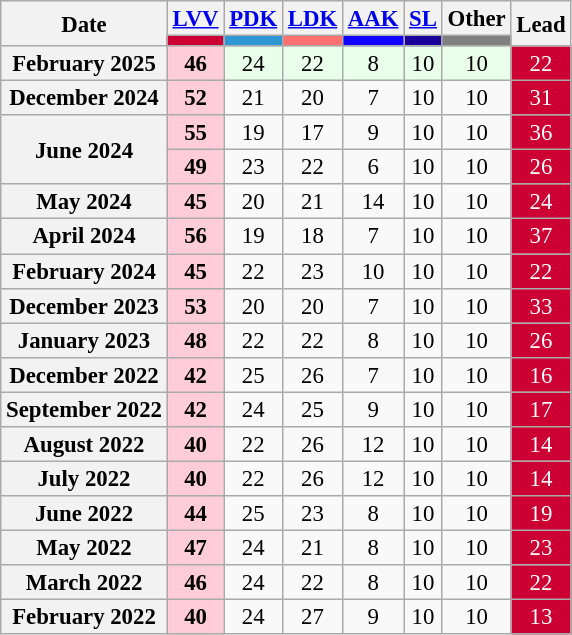<table class="wikitable sortable" style="text-align:center; font-size:95%; line-height:16px; margin-bottom:0">
<tr>
<th rowspan="2">Date</th>
<th><a href='#'>LVV</a></th>
<th><a href='#'>PDK</a></th>
<th><a href='#'>LDK</a></th>
<th><a href='#'>AAK</a></th>
<th><a href='#'>SL</a></th>
<th>Other</th>
<th rowspan="2">Lead</th>
</tr>
<tr>
<th style="background:#CC0033;"></th>
<th style="background:#2E96D2;"></th>
<th style="background:#FF7070;"></th>
<th style="background:#1100FF;"></th>
<th style="background:#1B019B;"></th>
<th style="background:#808080;"></th>
</tr>
<tr style="background:#EAFFEA"|>
<th>February 2025</th>
<td style="background:#FFCCD9"><strong>46</strong></td>
<td>24</td>
<td>22</td>
<td>8</td>
<td>10</td>
<td>10</td>
<td style="background:#CC0033; color:white;">22</td>
</tr>
<tr>
<th>December 2024</th>
<td style="background:#FFCCD9"><strong>52</strong></td>
<td>21</td>
<td>20</td>
<td>7</td>
<td>10</td>
<td>10</td>
<td style="background:#CC0033; color:white;">31</td>
</tr>
<tr>
<th rowspan="2">June 2024</th>
<td style="background:#FFCCD9"><strong>55</strong></td>
<td>19</td>
<td>17</td>
<td>9</td>
<td>10</td>
<td>10</td>
<td style="background:#CC0033; color:white;">36</td>
</tr>
<tr>
<td style="background:#FFCCD9"><strong>49</strong></td>
<td>23</td>
<td>22</td>
<td>6</td>
<td>10</td>
<td>10</td>
<td style="background:#CC0033; color:white;">26</td>
</tr>
<tr>
<th>May 2024</th>
<td style="background:#FFCCD9"><strong>45</strong></td>
<td>20</td>
<td>21</td>
<td>14</td>
<td>10</td>
<td>10</td>
<td style="background:#CC0033; color:white;">24</td>
</tr>
<tr>
<th>April 2024</th>
<td style="background:#FFCCD9"><strong>56</strong></td>
<td>19</td>
<td>18</td>
<td>7</td>
<td>10</td>
<td>10</td>
<td style="background:#CC0033; color:white;">37</td>
</tr>
<tr>
<th>February 2024</th>
<td style="background:#FFCCD9"><strong>45</strong></td>
<td>22</td>
<td>23</td>
<td>10</td>
<td>10</td>
<td>10</td>
<td style="background:#CC0033; color:white;">22</td>
</tr>
<tr>
<th>December 2023</th>
<td style="background:#FFCCD9"><strong>53</strong></td>
<td>20</td>
<td>20</td>
<td>7</td>
<td>10</td>
<td>10</td>
<td style="background:#CC0033; color:white;">33</td>
</tr>
<tr>
<th>January 2023</th>
<td style="background:#FFCCD9"><strong>48</strong></td>
<td>22</td>
<td>22</td>
<td>8</td>
<td>10</td>
<td>10</td>
<td style="background:#CC0033; color:white;">26</td>
</tr>
<tr>
<th>December 2022</th>
<td style="background:#FFCCD9"><strong>42</strong></td>
<td>25</td>
<td>26</td>
<td>7</td>
<td>10</td>
<td>10</td>
<td style="background:#CC0033; color:white;">16</td>
</tr>
<tr>
<th>September 2022</th>
<td style="background:#FFCCD9"><strong>42</strong></td>
<td>24</td>
<td>25</td>
<td>9</td>
<td>10</td>
<td>10</td>
<td style="background:#CC0033; color:white;">17</td>
</tr>
<tr>
<th>August 2022</th>
<td style="background:#FFCCD9"><strong>40</strong></td>
<td>22</td>
<td>26</td>
<td>12</td>
<td>10</td>
<td>10</td>
<td style="background:#CC0033; color:white;">14</td>
</tr>
<tr>
<th>July 2022</th>
<td style="background:#FFCCD9"><strong>40</strong></td>
<td>22</td>
<td>26</td>
<td>12</td>
<td>10</td>
<td>10</td>
<td style="background:#CC0033; color:white;">14</td>
</tr>
<tr>
<th>June 2022</th>
<td style="background:#FFCCD9"><strong>44</strong></td>
<td>25</td>
<td>23</td>
<td>8</td>
<td>10</td>
<td>10</td>
<td style="background:#CC0033; color:white;">19</td>
</tr>
<tr>
<th>May 2022</th>
<td style="background:#FFCCD9"><strong>47</strong></td>
<td>24</td>
<td>21</td>
<td>8</td>
<td>10</td>
<td>10</td>
<td style="background:#CC0033; color:white;">23</td>
</tr>
<tr>
<th>March 2022</th>
<td style="background:#FFCCD9"><strong>46</strong></td>
<td>24</td>
<td>22</td>
<td>8</td>
<td>10</td>
<td>10</td>
<td style="background:#CC0033; color:white;">22</td>
</tr>
<tr>
<th>February 2022</th>
<td style="background:#FFCCD9"><strong>40</strong></td>
<td>24</td>
<td>27</td>
<td>9</td>
<td>10</td>
<td>10</td>
<td style="background:#CC0033; color:white;">13</td>
</tr>
</table>
